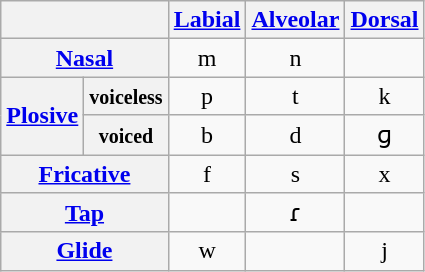<table class="wikitable" style="text-align:center">
<tr>
<th colspan="2"></th>
<th><a href='#'>Labial</a></th>
<th><a href='#'>Alveolar</a></th>
<th><a href='#'>Dorsal</a></th>
</tr>
<tr>
<th colspan="2"><a href='#'>Nasal</a></th>
<td>m</td>
<td>n</td>
<td></td>
</tr>
<tr>
<th rowspan="2"><a href='#'>Plosive</a></th>
<th><small>voiceless</small></th>
<td>p</td>
<td>t</td>
<td>k</td>
</tr>
<tr>
<th><small>voiced</small></th>
<td>b</td>
<td>d</td>
<td>ɡ</td>
</tr>
<tr>
<th colspan="2"><a href='#'>Fricative</a></th>
<td>f</td>
<td>s</td>
<td>x</td>
</tr>
<tr>
<th colspan="2"><a href='#'>Tap</a></th>
<td></td>
<td>ɾ</td>
<td></td>
</tr>
<tr>
<th colspan="2"><a href='#'>Glide</a></th>
<td>w</td>
<td></td>
<td>j</td>
</tr>
</table>
